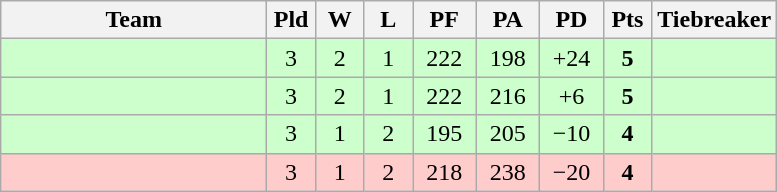<table class="wikitable" style="text-align:center;">
<tr>
<th width=170>Team</th>
<th width=25>Pld</th>
<th width=25>W</th>
<th width=25>L</th>
<th width=35>PF</th>
<th width=35>PA</th>
<th width=35>PD</th>
<th width=25>Pts</th>
<th width=50>Tiebreaker</th>
</tr>
<tr bgcolor=ccffcc>
<td align="left"></td>
<td>3</td>
<td>2</td>
<td>1</td>
<td>222</td>
<td>198</td>
<td>+24</td>
<td><strong>5</strong></td>
<td></td>
</tr>
<tr bgcolor=ccffcc>
<td align="left"></td>
<td>3</td>
<td>2</td>
<td>1</td>
<td>222</td>
<td>216</td>
<td>+6</td>
<td><strong>5</strong></td>
<td></td>
</tr>
<tr bgcolor=ccffcc>
<td align="left"></td>
<td>3</td>
<td>1</td>
<td>2</td>
<td>195</td>
<td>205</td>
<td>−10</td>
<td><strong>4</strong></td>
<td></td>
</tr>
<tr bgcolor=ffcccc>
<td align="left"></td>
<td>3</td>
<td>1</td>
<td>2</td>
<td>218</td>
<td>238</td>
<td>−20</td>
<td><strong>4</strong></td>
<td></td>
</tr>
</table>
